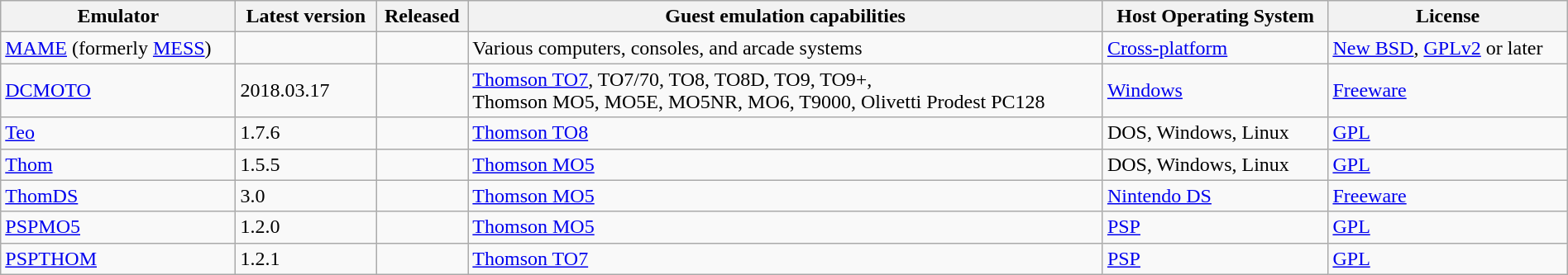<table class="wikitable sortable" style="width:100%">
<tr>
<th>Emulator</th>
<th>Latest version</th>
<th>Released</th>
<th>Guest emulation capabilities</th>
<th>Host Operating System</th>
<th>License</th>
</tr>
<tr>
<td><a href='#'>MAME</a> (formerly <a href='#'>MESS</a>)</td>
<td></td>
<td></td>
<td>Various computers, consoles, and arcade systems</td>
<td><a href='#'>Cross-platform</a></td>
<td><a href='#'>New BSD</a>, <a href='#'>GPLv2</a> or later</td>
</tr>
<tr>
<td><a href='#'>DCMOTO</a></td>
<td>2018.03.17</td>
<td></td>
<td><a href='#'>Thomson TO7</a>, TO7/70, TO8, TO8D, TO9, TO9+,<br>Thomson MO5, MO5E, MO5NR, MO6, T9000, Olivetti Prodest PC128</td>
<td><a href='#'>Windows</a></td>
<td><a href='#'>Freeware</a></td>
</tr>
<tr>
<td><a href='#'>Teo</a></td>
<td>1.7.6</td>
<td></td>
<td><a href='#'>Thomson TO8</a></td>
<td>DOS, Windows, Linux</td>
<td><a href='#'>GPL</a></td>
</tr>
<tr>
<td><a href='#'>Thom</a></td>
<td>1.5.5</td>
<td></td>
<td><a href='#'>Thomson MO5</a></td>
<td>DOS, Windows, Linux</td>
<td><a href='#'>GPL</a></td>
</tr>
<tr>
<td><a href='#'>ThomDS</a></td>
<td>3.0</td>
<td></td>
<td><a href='#'>Thomson MO5</a></td>
<td><a href='#'>Nintendo DS</a></td>
<td><a href='#'>Freeware</a></td>
</tr>
<tr>
<td><a href='#'>PSPMO5</a></td>
<td>1.2.0</td>
<td></td>
<td><a href='#'>Thomson MO5</a></td>
<td><a href='#'>PSP</a></td>
<td><a href='#'>GPL</a></td>
</tr>
<tr>
<td><a href='#'>PSPTHOM</a></td>
<td>1.2.1</td>
<td></td>
<td><a href='#'>Thomson TO7</a></td>
<td><a href='#'>PSP</a></td>
<td><a href='#'>GPL</a></td>
</tr>
</table>
